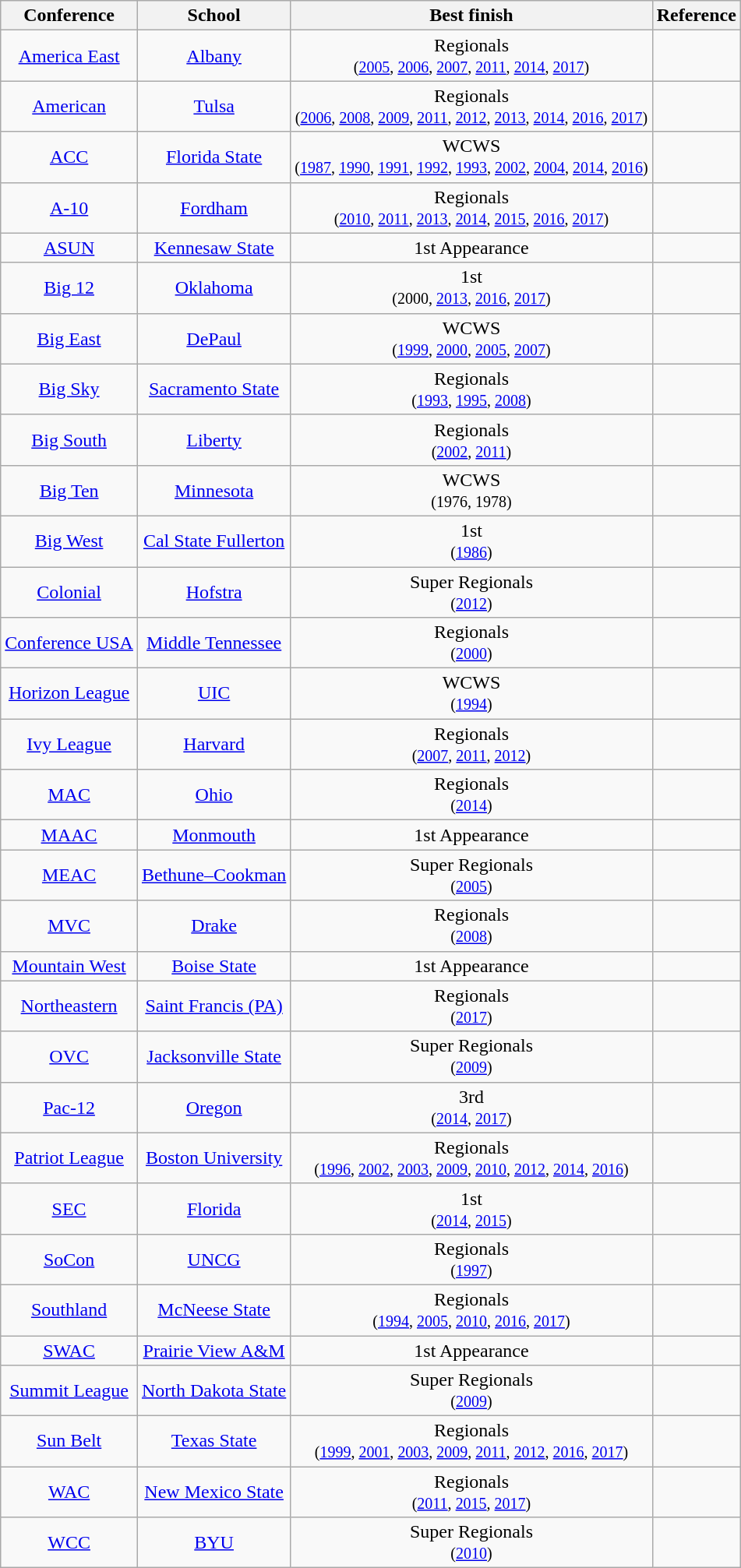<table class="wikitable">
<tr>
<th>Conference</th>
<th>School</th>
<th>Best finish</th>
<th>Reference</th>
</tr>
<tr align=center>
<td><a href='#'>America East</a></td>
<td><a href='#'>Albany</a></td>
<td>Regionals<br><small>(<a href='#'>2005</a>, <a href='#'>2006</a>, <a href='#'>2007</a>, <a href='#'>2011</a>, <a href='#'>2014</a>, <a href='#'>2017</a>)</small></td>
<td></td>
</tr>
<tr align=center>
<td><a href='#'>American</a></td>
<td><a href='#'>Tulsa</a></td>
<td>Regionals<br><small>(<a href='#'>2006</a>, <a href='#'>2008</a>, <a href='#'>2009</a>, <a href='#'>2011</a>, <a href='#'>2012</a>, <a href='#'>2013</a>, <a href='#'>2014</a>, <a href='#'>2016</a>, <a href='#'>2017</a>)</small></td>
<td></td>
</tr>
<tr align=center>
<td><a href='#'>ACC</a></td>
<td><a href='#'>Florida State</a></td>
<td>WCWS<br><small>(<a href='#'>1987</a>, <a href='#'>1990</a>, <a href='#'>1991</a>, <a href='#'>1992</a>, <a href='#'>1993</a>, <a href='#'>2002</a>, <a href='#'>2004</a>, <a href='#'>2014</a>, <a href='#'>2016</a>)</small></td>
<td></td>
</tr>
<tr align=center>
<td><a href='#'>A-10</a></td>
<td><a href='#'>Fordham</a></td>
<td>Regionals<br><small>(<a href='#'>2010</a>, <a href='#'>2011</a>, <a href='#'>2013</a>, <a href='#'>2014</a>, <a href='#'>2015</a>, <a href='#'>2016</a>, <a href='#'>2017</a>)</small></td>
<td></td>
</tr>
<tr align=center>
<td><a href='#'>ASUN</a></td>
<td><a href='#'>Kennesaw State</a></td>
<td>1st Appearance</td>
<td></td>
</tr>
<tr align=center>
<td><a href='#'>Big 12</a></td>
<td><a href='#'>Oklahoma</a></td>
<td>1st<br><small>(2000, <a href='#'>2013</a>, <a href='#'>2016</a>, <a href='#'>2017</a>)</small></td>
<td></td>
</tr>
<tr align=center>
<td><a href='#'>Big East</a></td>
<td><a href='#'>DePaul</a></td>
<td>WCWS <br> <small>(<a href='#'>1999</a>, <a href='#'>2000</a>, <a href='#'>2005</a>, <a href='#'>2007</a>)</small></td>
<td></td>
</tr>
<tr align=center>
<td><a href='#'>Big Sky</a></td>
<td><a href='#'>Sacramento State</a></td>
<td>Regionals<br><small>(<a href='#'>1993</a>, <a href='#'>1995</a>, <a href='#'>2008</a>)</small></td>
<td></td>
</tr>
<tr align=center>
<td><a href='#'>Big South</a></td>
<td><a href='#'>Liberty</a></td>
<td>Regionals<br><small>(<a href='#'>2002</a>, <a href='#'>2011</a>)</small></td>
<td></td>
</tr>
<tr align=center>
<td><a href='#'>Big Ten</a></td>
<td><a href='#'>Minnesota</a></td>
<td>WCWS <br> <small>(1976, 1978)</small></td>
<td></td>
</tr>
<tr align=center>
<td><a href='#'>Big West</a></td>
<td><a href='#'>Cal State Fullerton</a></td>
<td>1st <br> <small> (<a href='#'>1986</a>) </small></td>
<td></td>
</tr>
<tr align=center>
<td><a href='#'>Colonial</a></td>
<td><a href='#'>Hofstra</a></td>
<td>Super Regionals <br><small>(<a href='#'>2012</a>)</small></td>
<td></td>
</tr>
<tr align=center>
<td><a href='#'>Conference USA</a></td>
<td><a href='#'>Middle Tennessee</a></td>
<td>Regionals <br><small>(<a href='#'>2000</a>)</small></td>
<td></td>
</tr>
<tr align=center>
<td><a href='#'>Horizon League</a></td>
<td><a href='#'>UIC</a></td>
<td>WCWS<br><small>(<a href='#'>1994</a>)</small></td>
<td></td>
</tr>
<tr align=center>
<td><a href='#'>Ivy League</a></td>
<td><a href='#'>Harvard</a></td>
<td>Regionals<br><small>(<a href='#'>2007</a>, <a href='#'>2011</a>, <a href='#'>2012</a>)</small></td>
<td></td>
</tr>
<tr align=center>
<td><a href='#'>MAC</a></td>
<td><a href='#'>Ohio</a></td>
<td>Regionals<br><small>(<a href='#'>2014</a>)</small></td>
<td></td>
</tr>
<tr align=center>
<td><a href='#'>MAAC</a></td>
<td><a href='#'>Monmouth</a></td>
<td>1st Appearance</td>
<td></td>
</tr>
<tr align=center>
<td><a href='#'>MEAC</a></td>
<td><a href='#'>Bethune–Cookman</a></td>
<td>Super Regionals<br><small>(<a href='#'>2005</a>)</small></td>
<td></td>
</tr>
<tr align=center>
<td><a href='#'>MVC</a></td>
<td><a href='#'>Drake</a></td>
<td>Regionals<br><small>(<a href='#'>2008</a>)</small></td>
<td></td>
</tr>
<tr align=center>
<td><a href='#'>Mountain West</a></td>
<td><a href='#'>Boise State</a></td>
<td>1st Appearance</td>
<td></td>
</tr>
<tr align=center>
<td><a href='#'>Northeastern</a></td>
<td><a href='#'>Saint Francis (PA)</a></td>
<td>Regionals <br> <small>(<a href='#'>2017</a>)</small></td>
<td></td>
</tr>
<tr align=center>
<td><a href='#'>OVC</a></td>
<td><a href='#'>Jacksonville State</a></td>
<td>Super Regionals <br> <small> (<a href='#'>2009</a>)</small></td>
<td></td>
</tr>
<tr align=center>
<td><a href='#'>Pac-12</a></td>
<td><a href='#'>Oregon</a></td>
<td>3rd<br><small>(<a href='#'>2014</a>, <a href='#'>2017</a>)</small></td>
<td></td>
</tr>
<tr align=center>
<td><a href='#'>Patriot League</a></td>
<td><a href='#'>Boston University</a></td>
<td>Regionals <br><small>(<a href='#'>1996</a>, <a href='#'>2002</a>, <a href='#'>2003</a>, <a href='#'>2009</a>, <a href='#'>2010</a>, <a href='#'>2012</a>, <a href='#'>2014</a>, <a href='#'>2016</a>)</small></td>
<td></td>
</tr>
<tr align=center>
<td><a href='#'>SEC</a></td>
<td><a href='#'>Florida</a></td>
<td>1st<br><small> (<a href='#'>2014</a>, <a href='#'>2015</a>)</small></td>
<td></td>
</tr>
<tr align=center>
<td><a href='#'>SoCon</a></td>
<td><a href='#'>UNCG</a></td>
<td>Regionals <br> <small>(<a href='#'>1997</a>)</small></td>
<td></td>
</tr>
<tr align=center>
<td><a href='#'>Southland</a></td>
<td><a href='#'>McNeese State</a></td>
<td>Regionals <br><small> (<a href='#'>1994</a>, <a href='#'>2005</a>, <a href='#'>2010</a>, <a href='#'>2016</a>, <a href='#'>2017</a>)</small></td>
<td></td>
</tr>
<tr align=center>
<td><a href='#'>SWAC</a></td>
<td><a href='#'>Prairie View A&M</a></td>
<td>1st Appearance</td>
<td></td>
</tr>
<tr align=center>
<td><a href='#'>Summit League</a></td>
<td><a href='#'>North Dakota State</a></td>
<td>Super Regionals<br><small>(<a href='#'>2009</a>)</small></td>
<td></td>
</tr>
<tr align=center>
<td><a href='#'>Sun Belt</a></td>
<td><a href='#'>Texas State</a></td>
<td>Regionals<br><small>(<a href='#'>1999</a>, <a href='#'>2001</a>, <a href='#'>2003</a>, <a href='#'>2009</a>, <a href='#'>2011</a>, <a href='#'>2012</a>, <a href='#'>2016</a>, <a href='#'>2017</a>)</small></td>
<td></td>
</tr>
<tr align=center>
<td><a href='#'>WAC</a></td>
<td><a href='#'>New Mexico State</a></td>
<td>Regionals<br><small> (<a href='#'>2011</a>, <a href='#'>2015</a>, <a href='#'>2017</a>)</small></td>
<td></td>
</tr>
<tr align=center>
<td><a href='#'>WCC</a></td>
<td><a href='#'>BYU</a></td>
<td>Super Regionals <br> <small> (<a href='#'>2010</a>)</small></td>
<td></td>
</tr>
</table>
